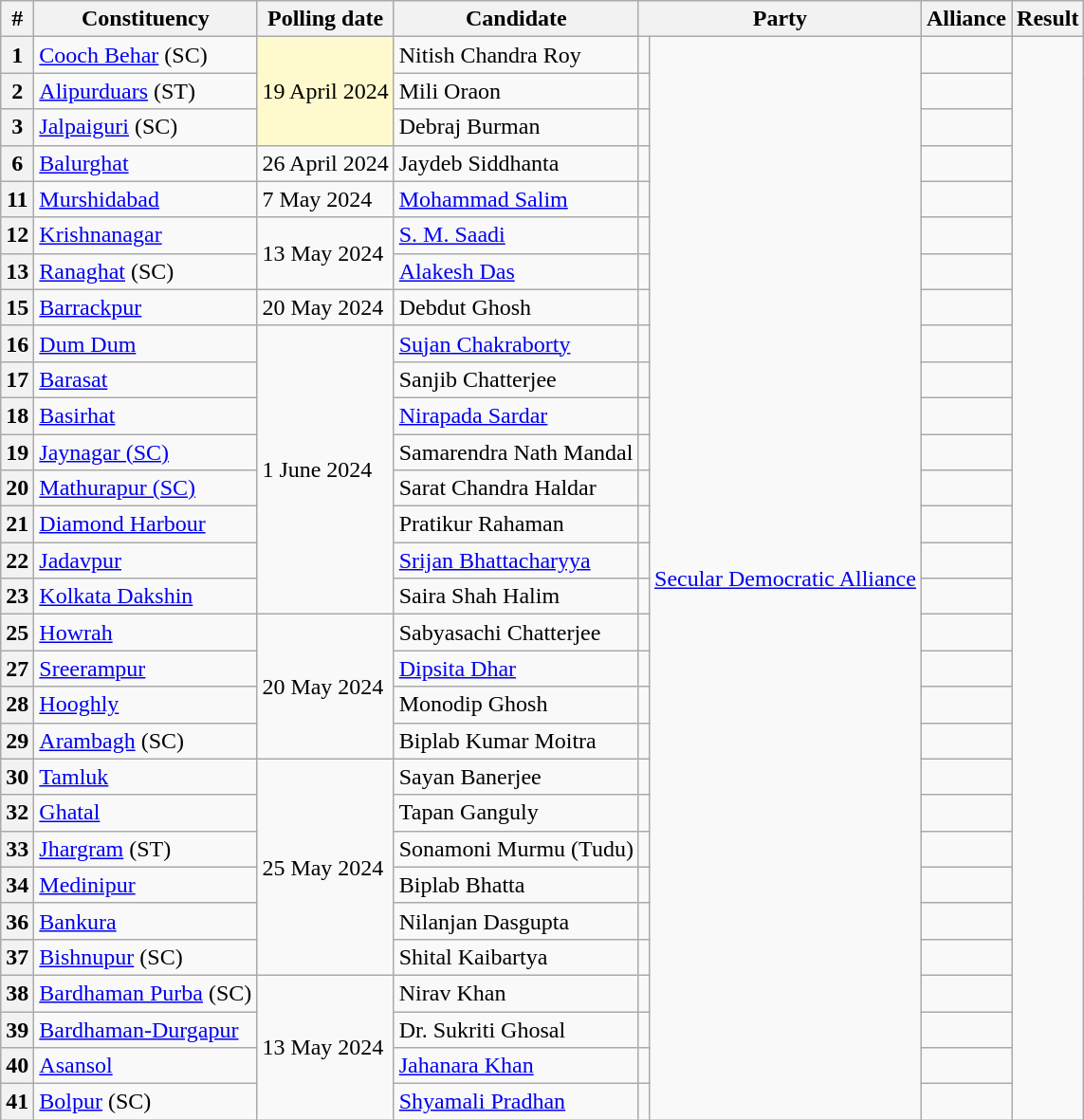<table class="wikitable sortable">
<tr>
<th>#</th>
<th>Constituency</th>
<th>Polling date</th>
<th>Candidate</th>
<th colspan=2>Party</th>
<th>Alliance</th>
<th>Result</th>
</tr>
<tr>
<th>1</th>
<td><a href='#'>Cooch Behar</a> (SC)</td>
<td rowspan="3" bgcolor=#FFFACD>19 April 2024</td>
<td>Nitish Chandra Roy</td>
<td></td>
<td rowspan="33"><a href='#'>Secular Democratic Alliance</a></td>
<td></td>
</tr>
<tr>
<th>2</th>
<td><a href='#'>Alipurduars</a> (ST)</td>
<td>Mili Oraon</td>
<td></td>
<td></td>
</tr>
<tr>
<th>3</th>
<td><a href='#'>Jalpaiguri</a> (SC)</td>
<td>Debraj Burman</td>
<td></td>
<td></td>
</tr>
<tr>
<th>6</th>
<td><a href='#'>Balurghat</a></td>
<td>26 April 2024</td>
<td>Jaydeb Siddhanta</td>
<td></td>
<td></td>
</tr>
<tr>
<th>11</th>
<td><a href='#'>Murshidabad</a></td>
<td>7 May 2024</td>
<td><a href='#'>Mohammad Salim</a></td>
<td></td>
<td></td>
</tr>
<tr>
<th>12</th>
<td><a href='#'>Krishnanagar</a></td>
<td rowspan="2">13 May 2024</td>
<td><a href='#'>S. M. Saadi</a></td>
<td></td>
<td></td>
</tr>
<tr>
<th>13</th>
<td><a href='#'>Ranaghat</a> (SC)</td>
<td><a href='#'>Alakesh Das</a></td>
<td></td>
<td></td>
</tr>
<tr>
<th>15</th>
<td><a href='#'>Barrackpur</a></td>
<td>20 May 2024</td>
<td>Debdut Ghosh</td>
<td></td>
<td></td>
</tr>
<tr>
<th>16</th>
<td><a href='#'>Dum Dum</a></td>
<td rowspan="8">1 June 2024</td>
<td><a href='#'>Sujan Chakraborty</a></td>
<td></td>
<td></td>
</tr>
<tr>
<th>17</th>
<td><a href='#'>Barasat</a></td>
<td>Sanjib Chatterjee</td>
<td></td>
<td></td>
</tr>
<tr>
<th>18</th>
<td><a href='#'>Basirhat</a></td>
<td><a href='#'>Nirapada Sardar</a></td>
<td></td>
<td></td>
</tr>
<tr>
<th>19</th>
<td><a href='#'>Jaynagar (SC)</a></td>
<td>Samarendra Nath Mandal</td>
<td></td>
<td></td>
</tr>
<tr>
<th>20</th>
<td><a href='#'>Mathurapur (SC)</a></td>
<td>Sarat Chandra Haldar</td>
<td></td>
<td></td>
</tr>
<tr>
<th>21</th>
<td><a href='#'>Diamond Harbour</a></td>
<td>Pratikur Rahaman</td>
<td></td>
<td></td>
</tr>
<tr>
<th>22</th>
<td><a href='#'>Jadavpur</a></td>
<td><a href='#'>Srijan Bhattacharyya</a></td>
<td></td>
<td></td>
</tr>
<tr>
<th>23</th>
<td><a href='#'>Kolkata Dakshin</a></td>
<td>Saira Shah Halim</td>
<td></td>
<td></td>
</tr>
<tr>
<th>25</th>
<td><a href='#'>Howrah</a></td>
<td rowspan="4">20 May 2024</td>
<td>Sabyasachi Chatterjee</td>
<td></td>
<td></td>
</tr>
<tr>
<th>27</th>
<td><a href='#'>Sreerampur</a></td>
<td><a href='#'>Dipsita Dhar</a></td>
<td></td>
<td></td>
</tr>
<tr>
<th>28</th>
<td><a href='#'>Hooghly</a></td>
<td>Monodip Ghosh</td>
<td></td>
<td></td>
</tr>
<tr>
<th>29</th>
<td><a href='#'>Arambagh</a> (SC)</td>
<td>Biplab Kumar Moitra</td>
<td></td>
<td></td>
</tr>
<tr>
<th>30</th>
<td><a href='#'>Tamluk</a></td>
<td rowspan="6">25 May 2024</td>
<td>Sayan Banerjee</td>
<td></td>
<td></td>
</tr>
<tr>
<th>32</th>
<td><a href='#'>Ghatal</a></td>
<td>Tapan Ganguly</td>
<td></td>
<td></td>
</tr>
<tr>
<th>33</th>
<td><a href='#'>Jhargram</a> (ST)</td>
<td>Sonamoni Murmu (Tudu)</td>
<td></td>
<td></td>
</tr>
<tr>
<th>34</th>
<td><a href='#'>Medinipur</a></td>
<td>Biplab Bhatta</td>
<td></td>
<td></td>
</tr>
<tr>
<th>36</th>
<td><a href='#'>Bankura</a></td>
<td>Nilanjan Dasgupta</td>
<td></td>
<td></td>
</tr>
<tr>
<th>37</th>
<td><a href='#'>Bishnupur</a> (SC)</td>
<td>Shital Kaibartya</td>
<td></td>
<td></td>
</tr>
<tr>
<th>38</th>
<td><a href='#'>Bardhaman Purba</a> (SC)</td>
<td rowspan="4">13 May 2024</td>
<td>Nirav Khan</td>
<td></td>
<td></td>
</tr>
<tr>
<th>39</th>
<td><a href='#'>Bardhaman-Durgapur</a></td>
<td>Dr. Sukriti Ghosal</td>
<td></td>
<td></td>
</tr>
<tr>
<th>40</th>
<td><a href='#'>Asansol</a></td>
<td><a href='#'>Jahanara Khan</a></td>
<td></td>
<td></td>
</tr>
<tr>
<th>41</th>
<td><a href='#'>Bolpur</a> (SC)</td>
<td><a href='#'>Shyamali Pradhan</a></td>
<td></td>
<td></td>
</tr>
</table>
